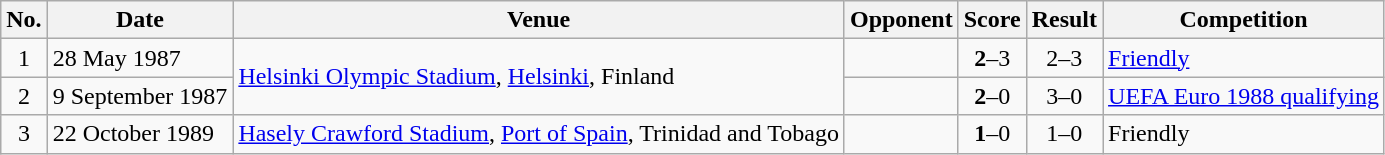<table class="wikitable sortable">
<tr>
<th scope=col>No.</th>
<th scope=col>Date</th>
<th scope=col>Venue</th>
<th scope=col>Opponent</th>
<th scope=col>Score</th>
<th scope=col>Result</th>
<th scope=col>Competition</th>
</tr>
<tr>
<td align=center>1</td>
<td>28 May 1987</td>
<td rowspan=2><a href='#'>Helsinki Olympic Stadium</a>, <a href='#'>Helsinki</a>, Finland</td>
<td></td>
<td align=center><strong>2</strong>–3</td>
<td align=center>2–3</td>
<td><a href='#'>Friendly</a></td>
</tr>
<tr>
<td align=center>2</td>
<td>9 September 1987</td>
<td></td>
<td align=center><strong>2</strong>–0</td>
<td align=center>3–0</td>
<td><a href='#'>UEFA Euro 1988 qualifying</a></td>
</tr>
<tr>
<td align=center>3</td>
<td>22 October 1989</td>
<td><a href='#'>Hasely Crawford Stadium</a>, <a href='#'>Port of Spain</a>, Trinidad and Tobago</td>
<td></td>
<td align=center><strong>1</strong>–0</td>
<td align=center>1–0</td>
<td>Friendly</td>
</tr>
</table>
